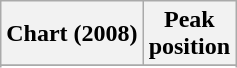<table class="wikitable sortable plainrowheaders" style="text-align:center">
<tr>
<th scope="col">Chart (2008)</th>
<th scope="col">Peak<br> position</th>
</tr>
<tr>
</tr>
<tr>
</tr>
</table>
